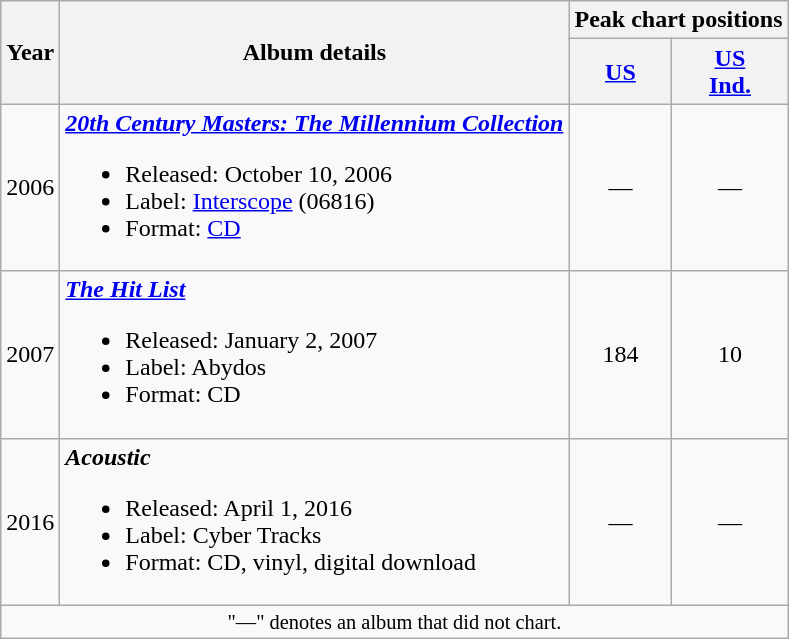<table class ="wikitable">
<tr>
<th rowspan="2">Year</th>
<th rowspan="2">Album details</th>
<th colspan="3">Peak chart positions</th>
</tr>
<tr>
<th align="center"><a href='#'>US</a><br></th>
<th align="center"><a href='#'>US<br>Ind.</a><br></th>
</tr>
<tr>
<td>2006</td>
<td><strong><em><a href='#'>20th Century Masters: The Millennium Collection</a></em></strong><br><ul><li>Released: October 10, 2006</li><li>Label: <a href='#'>Interscope</a> (06816)</li><li>Format: <a href='#'>CD</a></li></ul></td>
<td align="center">—</td>
<td align="center">—</td>
</tr>
<tr>
<td>2007</td>
<td><strong><em><a href='#'>The Hit List</a></em></strong><br><ul><li>Released: January 2, 2007</li><li>Label: Abydos</li><li>Format: CD</li></ul></td>
<td align="center">184</td>
<td align="center">10</td>
</tr>
<tr>
<td>2016</td>
<td><strong><em>Acoustic</em></strong><br><ul><li>Released: April 1, 2016</li><li>Label: Cyber Tracks</li><li>Format: CD, vinyl, digital download</li></ul></td>
<td align="center">—</td>
<td align="center">—</td>
</tr>
<tr>
<td align="center" colspan="5" style="font-size: 85%">"—" denotes an album that did not chart.</td>
</tr>
</table>
